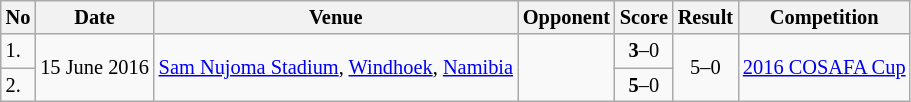<table class="wikitable" style="font-size:85%;">
<tr>
<th>No</th>
<th>Date</th>
<th>Venue</th>
<th>Opponent</th>
<th>Score</th>
<th>Result</th>
<th>Competition</th>
</tr>
<tr>
<td>1.</td>
<td rowspan="2">15 June 2016</td>
<td rowspan="2"><a href='#'>Sam Nujoma Stadium</a>, <a href='#'>Windhoek</a>, <a href='#'>Namibia</a></td>
<td rowspan="2"></td>
<td align=center><strong>3</strong>–0</td>
<td rowspan="2" align=center>5–0</td>
<td rowspan="2"><a href='#'>2016 COSAFA Cup</a></td>
</tr>
<tr>
<td>2.</td>
<td align=center><strong>5</strong>–0</td>
</tr>
</table>
